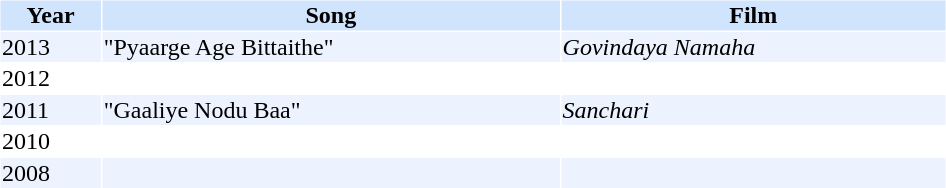<table cellspacing="1" cellpadding="1" border="0" width="50%">
<tr bgcolor="#d1e4fd">
<th>Year</th>
<th>Song</th>
<th>Film</th>
</tr>
<tr bgcolor=#edf3fe>
<td>2013</td>
<td>"Pyaarge Age Bittaithe"</td>
<td><em>Govindaya Namaha</em></td>
</tr>
<tr>
<td>2012</td>
<td></td>
<td></td>
</tr>
<tr bgcolor=#edf3fe>
<td>2011</td>
<td>"Gaaliye Nodu Baa"</td>
<td><em>Sanchari</em></td>
</tr>
<tr>
<td>2010</td>
<td></td>
<td></td>
</tr>
<tr bgcolor=#edf3fe>
<td>2008</td>
<td></td>
<td></td>
</tr>
</table>
